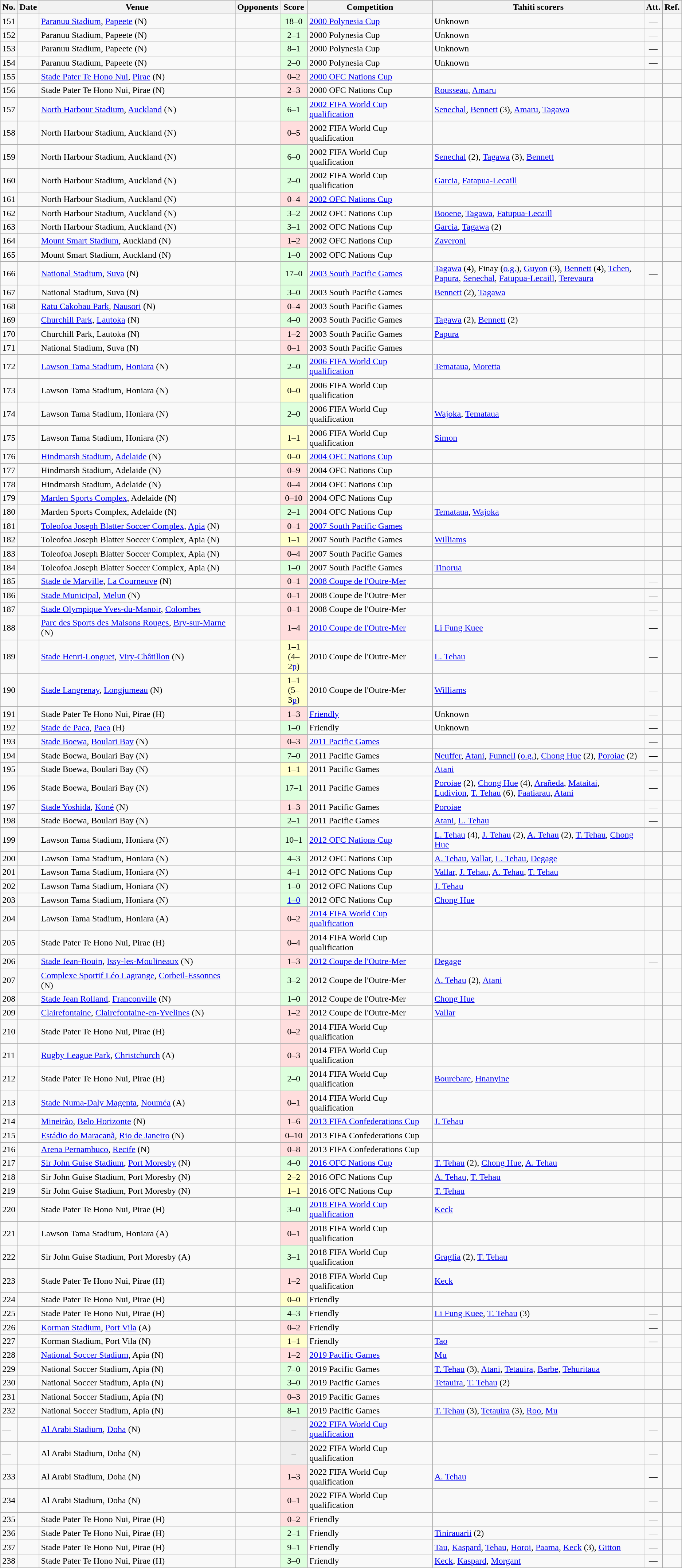<table class="wikitable sortable">
<tr>
<th>No.</th>
<th>Date</th>
<th>Venue</th>
<th>Opponents</th>
<th>Score</th>
<th>Competition</th>
<th class=unsortable>Tahiti scorers</th>
<th>Att.</th>
<th class=unsortable>Ref.</th>
</tr>
<tr>
<td>151</td>
<td></td>
<td><a href='#'>Paranuu Stadium</a>, <a href='#'>Papeete</a> (N)</td>
<td></td>
<td align=center bgcolor=#ddffdd>18–0</td>
<td><a href='#'>2000 Polynesia Cup</a></td>
<td>Unknown</td>
<td align=center>—</td>
<td></td>
</tr>
<tr>
<td>152</td>
<td></td>
<td>Paranuu Stadium, Papeete (N)</td>
<td></td>
<td align=center bgcolor=#ddffdd>2–1</td>
<td>2000 Polynesia Cup</td>
<td>Unknown</td>
<td align=center>—</td>
<td></td>
</tr>
<tr>
<td>153</td>
<td></td>
<td>Paranuu Stadium, Papeete (N)</td>
<td></td>
<td align=center bgcolor=#ddffdd>8–1</td>
<td>2000 Polynesia Cup</td>
<td>Unknown</td>
<td align=center>—</td>
<td></td>
</tr>
<tr>
<td>154</td>
<td></td>
<td>Paranuu Stadium, Papeete (N)</td>
<td></td>
<td align=center bgcolor=#ddffdd>2–0</td>
<td>2000 Polynesia Cup</td>
<td>Unknown</td>
<td align=center>—</td>
<td></td>
</tr>
<tr>
<td>155</td>
<td></td>
<td><a href='#'>Stade Pater Te Hono Nui</a>, <a href='#'>Pirae</a> (N)</td>
<td></td>
<td align=center bgcolor=#ffdddd>0–2</td>
<td><a href='#'>2000 OFC Nations Cup</a></td>
<td></td>
<td align=center></td>
<td></td>
</tr>
<tr>
<td>156</td>
<td></td>
<td>Stade Pater Te Hono Nui, Pirae (N)</td>
<td></td>
<td align=center bgcolor=#ffdddd>2–3</td>
<td>2000 OFC Nations Cup</td>
<td><a href='#'>Rousseau</a>, <a href='#'>Amaru</a></td>
<td align=center></td>
<td></td>
</tr>
<tr>
<td>157</td>
<td></td>
<td><a href='#'>North Harbour Stadium</a>, <a href='#'>Auckland</a> (N)</td>
<td></td>
<td align=center bgcolor=#ddffdd>6–1</td>
<td><a href='#'>2002 FIFA World Cup qualification</a></td>
<td><a href='#'>Senechal</a>, <a href='#'>Bennett</a> (3), <a href='#'>Amaru</a>, <a href='#'>Tagawa</a></td>
<td align=center></td>
<td></td>
</tr>
<tr>
<td>158</td>
<td></td>
<td>North Harbour Stadium, Auckland (N)</td>
<td></td>
<td align=center bgcolor=#ffdddd>0–5</td>
<td>2002 FIFA World Cup qualification</td>
<td></td>
<td align=center></td>
<td></td>
</tr>
<tr>
<td>159</td>
<td></td>
<td>North Harbour Stadium, Auckland (N)</td>
<td></td>
<td align=center bgcolor=#ddffdd>6–0</td>
<td>2002 FIFA World Cup qualification</td>
<td><a href='#'>Senechal</a> (2), <a href='#'>Tagawa</a> (3), <a href='#'>Bennett</a></td>
<td align=center></td>
<td></td>
</tr>
<tr>
<td>160</td>
<td></td>
<td>North Harbour Stadium, Auckland (N)</td>
<td></td>
<td align=center bgcolor=#ddffdd>2–0</td>
<td>2002 FIFA World Cup qualification</td>
<td><a href='#'>Garcia</a>, <a href='#'>Fatapua-Lecaill</a></td>
<td align=center></td>
<td></td>
</tr>
<tr>
<td>161</td>
<td></td>
<td>North Harbour Stadium, Auckland (N)</td>
<td></td>
<td align=center bgcolor=#ffdddd>0–4</td>
<td><a href='#'>2002 OFC Nations Cup</a></td>
<td></td>
<td align=center></td>
<td></td>
</tr>
<tr>
<td>162</td>
<td></td>
<td>North Harbour Stadium, Auckland (N)</td>
<td></td>
<td align=center bgcolor=#ddffdd>3–2</td>
<td>2002 OFC Nations Cup</td>
<td><a href='#'>Booene</a>, <a href='#'>Tagawa</a>, <a href='#'>Fatupua-Lecaill</a></td>
<td align=center></td>
<td></td>
</tr>
<tr>
<td>163</td>
<td></td>
<td>North Harbour Stadium, Auckland (N)</td>
<td></td>
<td align=center bgcolor=#ddffdd>3–1</td>
<td>2002 OFC Nations Cup</td>
<td><a href='#'>Garcia</a>, <a href='#'>Tagawa</a> (2)</td>
<td align=center></td>
<td></td>
</tr>
<tr>
<td>164</td>
<td></td>
<td><a href='#'>Mount Smart Stadium</a>, Auckland (N)</td>
<td></td>
<td align=center bgcolor=#ffdddd>1–2<br></td>
<td>2002 OFC Nations Cup</td>
<td><a href='#'>Zaveroni</a></td>
<td align=center></td>
<td></td>
</tr>
<tr>
<td>165</td>
<td></td>
<td>Mount Smart Stadium, Auckland (N)</td>
<td></td>
<td align=center bgcolor=#ddffdd>1–0</td>
<td>2002 OFC Nations Cup</td>
<td></td>
<td align=center></td>
<td></td>
</tr>
<tr>
<td>166</td>
<td></td>
<td><a href='#'>National Stadium</a>, <a href='#'>Suva</a> (N)</td>
<td></td>
<td align=center bgcolor=#ddffdd>17–0</td>
<td><a href='#'>2003 South Pacific Games</a></td>
<td><a href='#'>Tagawa</a> (4), Finay (<a href='#'>o.g.</a>), <a href='#'>Guyon</a> (3), <a href='#'>Bennett</a> (4), <a href='#'>Tchen</a>,<br><a href='#'>Papura</a>, <a href='#'>Senechal</a>, <a href='#'>Fatupua-Lecaill</a>, <a href='#'>Terevaura</a></td>
<td align=center>—</td>
<td></td>
</tr>
<tr>
<td>167</td>
<td></td>
<td>National Stadium, Suva (N)</td>
<td></td>
<td align=center bgcolor=#ddffdd>3–0</td>
<td>2003 South Pacific Games</td>
<td><a href='#'>Bennett</a> (2), <a href='#'>Tagawa</a></td>
<td align=center></td>
<td></td>
</tr>
<tr>
<td>168</td>
<td></td>
<td><a href='#'>Ratu Cakobau Park</a>, <a href='#'>Nausori</a> (N)</td>
<td></td>
<td align=center bgcolor=#ffdddd>0–4</td>
<td>2003 South Pacific Games</td>
<td></td>
<td align=center></td>
<td></td>
</tr>
<tr>
<td>169</td>
<td></td>
<td><a href='#'>Churchill Park</a>, <a href='#'>Lautoka</a> (N)</td>
<td></td>
<td align=center bgcolor=#ddffdd>4–0</td>
<td>2003 South Pacific Games</td>
<td><a href='#'>Tagawa</a> (2), <a href='#'>Bennett</a> (2)</td>
<td align=center></td>
<td></td>
</tr>
<tr>
<td>170</td>
<td></td>
<td>Churchill Park, Lautoka (N)</td>
<td></td>
<td align=center bgcolor=#ffdddd>1–2<br></td>
<td>2003 South Pacific Games</td>
<td><a href='#'>Papura</a></td>
<td align=center></td>
<td></td>
</tr>
<tr>
<td>171</td>
<td></td>
<td>National Stadium, Suva (N)</td>
<td></td>
<td align=center bgcolor=#ffdddd>0–1</td>
<td>2003 South Pacific Games</td>
<td></td>
<td align=center></td>
<td></td>
</tr>
<tr>
<td>172</td>
<td></td>
<td><a href='#'>Lawson Tama Stadium</a>, <a href='#'>Honiara</a> (N)</td>
<td></td>
<td align=center bgcolor=#ddffdd>2–0</td>
<td><a href='#'>2006 FIFA World Cup qualification</a></td>
<td><a href='#'>Temataua</a>, <a href='#'>Moretta</a></td>
<td align=center></td>
<td></td>
</tr>
<tr>
<td>173</td>
<td></td>
<td>Lawson Tama Stadium, Honiara (N)</td>
<td></td>
<td align=center bgcolor=#ffffcc>0–0</td>
<td>2006 FIFA World Cup qualification</td>
<td></td>
<td align=center></td>
<td></td>
</tr>
<tr>
<td>174</td>
<td></td>
<td>Lawson Tama Stadium, Honiara (N)</td>
<td></td>
<td align=center bgcolor=#ddffdd>2–0</td>
<td>2006 FIFA World Cup qualification</td>
<td><a href='#'>Wajoka</a>, <a href='#'>Temataua</a></td>
<td align=center></td>
<td></td>
</tr>
<tr>
<td>175</td>
<td></td>
<td>Lawson Tama Stadium, Honiara (N)</td>
<td></td>
<td align=center bgcolor=#ffffcc>1–1</td>
<td>2006 FIFA World Cup qualification</td>
<td><a href='#'>Simon</a></td>
<td align=center></td>
<td></td>
</tr>
<tr>
<td>176</td>
<td></td>
<td><a href='#'>Hindmarsh Stadium</a>, <a href='#'>Adelaide</a> (N)</td>
<td></td>
<td align=center bgcolor=#ffffcc>0–0</td>
<td><a href='#'>2004 OFC Nations Cup</a></td>
<td></td>
<td align=center></td>
<td></td>
</tr>
<tr>
<td>177</td>
<td></td>
<td>Hindmarsh Stadium, Adelaide (N)</td>
<td></td>
<td align=center bgcolor=#ffdddd>0–9</td>
<td>2004 OFC Nations Cup</td>
<td></td>
<td align=center></td>
<td></td>
</tr>
<tr>
<td>178</td>
<td></td>
<td>Hindmarsh Stadium, Adelaide (N)</td>
<td></td>
<td align=center bgcolor=#ffdddd>0–4</td>
<td>2004 OFC Nations Cup</td>
<td></td>
<td align=center></td>
<td></td>
</tr>
<tr>
<td>179</td>
<td></td>
<td><a href='#'>Marden Sports Complex</a>, Adelaide (N)</td>
<td></td>
<td align=center bgcolor=#ffdddd>0–10</td>
<td>2004 OFC Nations Cup</td>
<td></td>
<td align=center></td>
<td></td>
</tr>
<tr>
<td>180</td>
<td></td>
<td>Marden Sports Complex, Adelaide (N)</td>
<td></td>
<td align=center bgcolor=#ddffdd>2–1</td>
<td>2004 OFC Nations Cup</td>
<td><a href='#'>Temataua</a>, <a href='#'>Wajoka</a></td>
<td align=center></td>
<td></td>
</tr>
<tr>
<td>181</td>
<td></td>
<td><a href='#'>Toleofoa Joseph Blatter Soccer Complex</a>, <a href='#'>Apia</a> (N)</td>
<td></td>
<td align=center bgcolor=#ffdddd>0–1</td>
<td><a href='#'>2007 South Pacific Games</a></td>
<td></td>
<td align=center></td>
<td></td>
</tr>
<tr>
<td>182</td>
<td></td>
<td>Toleofoa Joseph Blatter Soccer Complex, Apia (N)</td>
<td></td>
<td align=center bgcolor=#ffffcc>1–1</td>
<td>2007 South Pacific Games</td>
<td><a href='#'>Williams</a></td>
<td align=center></td>
<td></td>
</tr>
<tr>
<td>183</td>
<td></td>
<td>Toleofoa Joseph Blatter Soccer Complex, Apia (N)</td>
<td></td>
<td align=center bgcolor=#ffdddd>0–4</td>
<td>2007 South Pacific Games</td>
<td></td>
<td align=center></td>
<td></td>
</tr>
<tr>
<td>184</td>
<td></td>
<td>Toleofoa Joseph Blatter Soccer Complex, Apia (N)</td>
<td></td>
<td align=center bgcolor=#ddffdd>1–0</td>
<td>2007 South Pacific Games</td>
<td><a href='#'>Tinorua</a></td>
<td align=center></td>
<td></td>
</tr>
<tr>
<td>185</td>
<td></td>
<td><a href='#'>Stade de Marville</a>, <a href='#'>La Courneuve</a> (N)</td>
<td></td>
<td align=center bgcolor=#ffdddd>0–1</td>
<td><a href='#'>2008 Coupe de l'Outre-Mer</a></td>
<td></td>
<td align=center>—</td>
<td></td>
</tr>
<tr>
<td>186</td>
<td></td>
<td><a href='#'>Stade Municipal</a>, <a href='#'>Melun</a> (N)</td>
<td></td>
<td align=center bgcolor=#ffdddd>0–1</td>
<td>2008 Coupe de l'Outre-Mer</td>
<td></td>
<td align=center>—</td>
<td></td>
</tr>
<tr>
<td>187</td>
<td></td>
<td><a href='#'>Stade Olympique Yves-du-Manoir</a>, <a href='#'>Colombes</a></td>
<td></td>
<td align=center bgcolor=#ffdddd>0–1</td>
<td>2008 Coupe de l'Outre-Mer</td>
<td></td>
<td align=center>—</td>
<td></td>
</tr>
<tr>
<td>188</td>
<td></td>
<td><a href='#'>Parc des Sports des Maisons Rouges</a>, <a href='#'>Bry-sur-Marne</a> (N)</td>
<td></td>
<td align=center bgcolor=#ffdddd>1–4</td>
<td><a href='#'>2010 Coupe de l'Outre-Mer</a></td>
<td><a href='#'>Li Fung Kuee</a></td>
<td align=center>—</td>
<td></td>
</tr>
<tr>
<td>189</td>
<td></td>
<td><a href='#'>Stade Henri-Longuet</a>, <a href='#'>Viry-Châtillon</a> (N)</td>
<td></td>
<td align=center bgcolor=#ffffcc>1–1<br>(4–2<a href='#'>p</a>)</td>
<td>2010 Coupe de l'Outre-Mer</td>
<td><a href='#'>L. Tehau</a></td>
<td align=center>—</td>
<td></td>
</tr>
<tr>
<td>190</td>
<td></td>
<td><a href='#'>Stade Langrenay</a>, <a href='#'>Longjumeau</a> (N)</td>
<td></td>
<td align=center bgcolor=#ffffcc>1–1<br>(5–3<a href='#'>p</a>)</td>
<td>2010 Coupe de l'Outre-Mer</td>
<td><a href='#'>Williams</a></td>
<td align=center>—</td>
<td></td>
</tr>
<tr>
<td>191</td>
<td></td>
<td>Stade Pater Te Hono Nui, Pirae (H)</td>
<td></td>
<td align=center bgcolor=#ffdddd>1–3</td>
<td><a href='#'>Friendly</a></td>
<td>Unknown</td>
<td align=center>—</td>
<td></td>
</tr>
<tr>
<td>192</td>
<td></td>
<td><a href='#'>Stade de Paea</a>, <a href='#'>Paea</a> (H)</td>
<td></td>
<td align=center bgcolor=#ddffdd>1–0</td>
<td>Friendly</td>
<td>Unknown</td>
<td align=center>—</td>
<td></td>
</tr>
<tr>
<td>193</td>
<td></td>
<td><a href='#'>Stade Boewa</a>, <a href='#'>Boulari Bay</a> (N)</td>
<td></td>
<td align=center bgcolor=#ffdddd>0–3</td>
<td><a href='#'>2011 Pacific Games</a></td>
<td></td>
<td align=center>—</td>
<td></td>
</tr>
<tr>
<td>194</td>
<td></td>
<td>Stade Boewa, Boulari Bay (N)</td>
<td></td>
<td align=center bgcolor=#ddffdd>7–0</td>
<td>2011 Pacific Games</td>
<td><a href='#'>Neuffer</a>, <a href='#'>Atani</a>, <a href='#'>Funnell</a> (<a href='#'>o.g.</a>), <a href='#'>Chong Hue</a> (2), <a href='#'>Poroiae</a> (2)</td>
<td align=center>—</td>
<td></td>
</tr>
<tr>
<td>195</td>
<td></td>
<td>Stade Boewa, Boulari Bay (N)</td>
<td></td>
<td align=center bgcolor=#ffffcc>1–1</td>
<td>2011 Pacific Games</td>
<td><a href='#'>Atani</a></td>
<td align=center>—</td>
<td></td>
</tr>
<tr>
<td>196</td>
<td></td>
<td>Stade Boewa, Boulari Bay (N)</td>
<td></td>
<td align=center bgcolor=#ddffdd>17–1</td>
<td>2011 Pacific Games</td>
<td><a href='#'>Poroiae</a> (2), <a href='#'>Chong Hue</a> (4), <a href='#'>Arañeda</a>, <a href='#'>Mataitai</a>,<br><a href='#'>Ludivion</a>, <a href='#'>T. Tehau</a> (6), <a href='#'>Faatiarau</a>, <a href='#'>Atani</a></td>
<td align=center>—</td>
<td></td>
</tr>
<tr>
<td>197</td>
<td></td>
<td><a href='#'>Stade Yoshida</a>, <a href='#'>Koné</a> (N)</td>
<td></td>
<td align=center bgcolor=#ffdddd>1–3<br></td>
<td>2011 Pacific Games</td>
<td><a href='#'>Poroiae</a></td>
<td align=center>—</td>
<td></td>
</tr>
<tr>
<td>198</td>
<td></td>
<td>Stade Boewa, Boulari Bay (N)</td>
<td></td>
<td align=center bgcolor=#ddffdd>2–1</td>
<td>2011 Pacific Games</td>
<td><a href='#'>Atani</a>, <a href='#'>L. Tehau</a></td>
<td align=center>—</td>
<td></td>
</tr>
<tr>
<td>199</td>
<td></td>
<td>Lawson Tama Stadium, Honiara (N)</td>
<td></td>
<td align=center bgcolor=#ddffdd>10–1</td>
<td><a href='#'>2012 OFC Nations Cup</a></td>
<td><a href='#'>L. Tehau</a> (4), <a href='#'>J. Tehau</a> (2), <a href='#'>A. Tehau</a> (2), <a href='#'>T. Tehau</a>, <a href='#'>Chong Hue</a></td>
<td align=center></td>
<td></td>
</tr>
<tr>
<td>200</td>
<td></td>
<td>Lawson Tama Stadium, Honiara (N)</td>
<td></td>
<td align=center bgcolor=#ddffdd>4–3</td>
<td>2012 OFC Nations Cup</td>
<td><a href='#'>A. Tehau</a>, <a href='#'>Vallar</a>, <a href='#'>L. Tehau</a>, <a href='#'>Degage</a></td>
<td align=center></td>
<td></td>
</tr>
<tr>
<td>201</td>
<td></td>
<td>Lawson Tama Stadium, Honiara (N)</td>
<td></td>
<td align=center bgcolor=#ddffdd>4–1</td>
<td>2012 OFC Nations Cup</td>
<td><a href='#'>Vallar</a>, <a href='#'>J. Tehau</a>, <a href='#'>A. Tehau</a>, <a href='#'>T. Tehau</a></td>
<td align=center></td>
<td></td>
</tr>
<tr>
<td>202</td>
<td></td>
<td>Lawson Tama Stadium, Honiara (N)</td>
<td></td>
<td align=center bgcolor=#ddffdd>1–0</td>
<td>2012 OFC Nations Cup</td>
<td><a href='#'>J. Tehau</a></td>
<td align=center></td>
<td></td>
</tr>
<tr>
<td>203</td>
<td></td>
<td>Lawson Tama Stadium, Honiara (N)</td>
<td></td>
<td align=center bgcolor=#ddffdd><a href='#'>1–0</a></td>
<td>2012 OFC Nations Cup</td>
<td><a href='#'>Chong Hue</a></td>
<td align=center></td>
<td></td>
</tr>
<tr>
<td>204</td>
<td></td>
<td>Lawson Tama Stadium, Honiara (A)</td>
<td></td>
<td align=center bgcolor=#ffdddd>0–2</td>
<td><a href='#'>2014 FIFA World Cup qualification</a></td>
<td></td>
<td align=center></td>
<td></td>
</tr>
<tr>
<td>205</td>
<td></td>
<td>Stade Pater Te Hono Nui, Pirae (H)</td>
<td></td>
<td align=center bgcolor=#ffdddd>0–4</td>
<td>2014 FIFA World Cup qualification</td>
<td></td>
<td align=center></td>
<td></td>
</tr>
<tr>
<td>206</td>
<td></td>
<td><a href='#'>Stade Jean-Bouin</a>, <a href='#'>Issy-les-Moulineaux</a> (N)</td>
<td></td>
<td align=center bgcolor=#ffdddd>1–3</td>
<td><a href='#'>2012 Coupe de l'Outre-Mer</a></td>
<td><a href='#'>Degage</a></td>
<td align=center>—</td>
<td></td>
</tr>
<tr>
<td>207</td>
<td></td>
<td><a href='#'>Complexe Sportif Léo Lagrange</a>, <a href='#'>Corbeil-Essonnes</a> (N)</td>
<td></td>
<td align=center bgcolor=#ddffdd>3–2</td>
<td>2012 Coupe de l'Outre-Mer</td>
<td><a href='#'>A. Tehau</a> (2), <a href='#'>Atani</a></td>
<td align=center></td>
<td></td>
</tr>
<tr>
<td>208</td>
<td></td>
<td><a href='#'>Stade Jean Rolland</a>, <a href='#'>Franconville</a> (N)</td>
<td></td>
<td align=center bgcolor=#ddffdd>1–0</td>
<td>2012 Coupe de l'Outre-Mer</td>
<td><a href='#'>Chong Hue</a></td>
<td align=center></td>
<td></td>
</tr>
<tr>
<td>209</td>
<td></td>
<td><a href='#'>Clairefontaine</a>, <a href='#'>Clairefontaine-en-Yvelines</a> (N)</td>
<td></td>
<td align=center bgcolor=#ffdddd>1–2</td>
<td>2012 Coupe de l'Outre-Mer</td>
<td><a href='#'>Vallar</a></td>
<td align=center></td>
<td></td>
</tr>
<tr>
<td>210</td>
<td></td>
<td>Stade Pater Te Hono Nui, Pirae (H)</td>
<td></td>
<td align=center bgcolor=#ffdddd>0–2</td>
<td>2014 FIFA World Cup qualification</td>
<td></td>
<td align=center></td>
<td></td>
</tr>
<tr>
<td>211</td>
<td></td>
<td><a href='#'>Rugby League Park</a>, <a href='#'>Christchurch</a> (A)</td>
<td></td>
<td align=center bgcolor=#ffdddd>0–3</td>
<td>2014 FIFA World Cup qualification</td>
<td></td>
<td align=center></td>
<td></td>
</tr>
<tr>
<td>212</td>
<td></td>
<td>Stade Pater Te Hono Nui, Pirae (H)</td>
<td></td>
<td align=center bgcolor=#ddffdd>2–0</td>
<td>2014 FIFA World Cup qualification</td>
<td><a href='#'>Bourebare</a>, <a href='#'>Hnanyine</a></td>
<td align=center></td>
<td></td>
</tr>
<tr>
<td>213</td>
<td></td>
<td><a href='#'>Stade Numa-Daly Magenta</a>, <a href='#'>Nouméa</a> (A)</td>
<td></td>
<td align=center bgcolor=#ffdddd>0–1</td>
<td>2014 FIFA World Cup qualification</td>
<td></td>
<td align=center></td>
<td></td>
</tr>
<tr>
<td>214</td>
<td></td>
<td><a href='#'>Mineirão</a>, <a href='#'>Belo Horizonte</a> (N)</td>
<td></td>
<td align=center bgcolor=#ffdddd>1–6</td>
<td><a href='#'>2013 FIFA Confederations Cup</a></td>
<td><a href='#'>J. Tehau</a></td>
<td align=center></td>
<td></td>
</tr>
<tr>
<td>215</td>
<td></td>
<td><a href='#'>Estádio do Maracanã</a>, <a href='#'>Rio de Janeiro</a> (N)</td>
<td></td>
<td align=center bgcolor=#ffdddd>0–10</td>
<td>2013 FIFA Confederations Cup</td>
<td></td>
<td align=center></td>
<td></td>
</tr>
<tr>
<td>216</td>
<td></td>
<td><a href='#'>Arena Pernambuco</a>, <a href='#'>Recife</a> (N)</td>
<td></td>
<td align=center bgcolor=#ffdddd>0–8</td>
<td>2013 FIFA Confederations Cup</td>
<td></td>
<td align=center></td>
<td></td>
</tr>
<tr>
<td>217</td>
<td></td>
<td><a href='#'>Sir John Guise Stadium</a>, <a href='#'>Port Moresby</a> (N)</td>
<td></td>
<td align=center bgcolor=#ddffdd>4–0</td>
<td><a href='#'>2016 OFC Nations Cup</a></td>
<td><a href='#'>T. Tehau</a> (2), <a href='#'>Chong Hue</a>, <a href='#'>A. Tehau</a></td>
<td align=center></td>
<td></td>
</tr>
<tr>
<td>218</td>
<td></td>
<td>Sir John Guise Stadium, Port Moresby (N)</td>
<td></td>
<td align=center bgcolor=#ffffcc>2–2</td>
<td>2016 OFC Nations Cup</td>
<td><a href='#'>A. Tehau</a>, <a href='#'>T. Tehau</a></td>
<td align=center></td>
<td></td>
</tr>
<tr>
<td>219</td>
<td></td>
<td>Sir John Guise Stadium, Port Moresby (N)</td>
<td></td>
<td align=center bgcolor=#ffffcc>1–1</td>
<td>2016 OFC Nations Cup</td>
<td><a href='#'>T. Tehau</a></td>
<td align=center></td>
<td></td>
</tr>
<tr>
<td>220</td>
<td></td>
<td>Stade Pater Te Hono Nui, Pirae (H)</td>
<td></td>
<td align=center bgcolor=#ddffdd>3–0</td>
<td><a href='#'>2018 FIFA World Cup qualification</a></td>
<td><a href='#'>Keck</a></td>
<td align=center></td>
<td></td>
</tr>
<tr>
<td>221</td>
<td></td>
<td>Lawson Tama Stadium, Honiara (A)</td>
<td></td>
<td align=center bgcolor=#ffdddd>0–1</td>
<td>2018 FIFA World Cup qualification</td>
<td></td>
<td align=center></td>
<td></td>
</tr>
<tr>
<td>222</td>
<td></td>
<td>Sir John Guise Stadium, Port Moresby (A)</td>
<td></td>
<td align=center bgcolor=#ddffdd>3–1</td>
<td>2018 FIFA World Cup qualification</td>
<td><a href='#'>Graglia</a> (2), <a href='#'>T. Tehau</a></td>
<td align=center></td>
<td></td>
</tr>
<tr>
<td>223</td>
<td></td>
<td>Stade Pater Te Hono Nui, Pirae (H)</td>
<td></td>
<td align=center bgcolor=#ffdddd>1–2</td>
<td>2018 FIFA World Cup qualification</td>
<td><a href='#'>Keck</a></td>
<td align=center></td>
<td></td>
</tr>
<tr>
<td>224</td>
<td></td>
<td>Stade Pater Te Hono Nui, Pirae (H)</td>
<td></td>
<td align=center bgcolor=#ffffcc>0–0</td>
<td>Friendly</td>
<td></td>
<td align=center></td>
<td></td>
</tr>
<tr>
<td>225</td>
<td></td>
<td>Stade Pater Te Hono Nui, Pirae (H)</td>
<td></td>
<td align=center bgcolor=#ddffdd>4–3</td>
<td>Friendly</td>
<td><a href='#'>Li Fung Kuee</a>, <a href='#'>T. Tehau</a> (3)</td>
<td align=center>—</td>
<td></td>
</tr>
<tr>
<td>226</td>
<td></td>
<td><a href='#'>Korman Stadium</a>, <a href='#'>Port Vila</a> (A)</td>
<td></td>
<td align=center bgcolor=#ffdddd>0–2</td>
<td>Friendly</td>
<td></td>
<td align=center>—</td>
<td></td>
</tr>
<tr>
<td>227</td>
<td></td>
<td>Korman Stadium, Port Vila (N)</td>
<td></td>
<td align=center bgcolor=#ffffcc>1–1</td>
<td>Friendly</td>
<td><a href='#'>Tao</a></td>
<td align=center>—</td>
<td></td>
</tr>
<tr>
<td>228</td>
<td></td>
<td><a href='#'>National Soccer Stadium</a>, Apia (N)</td>
<td></td>
<td align=center bgcolor=#ffdddd>1–2</td>
<td><a href='#'>2019 Pacific Games</a></td>
<td><a href='#'>Mu</a></td>
<td align=center></td>
<td></td>
</tr>
<tr>
<td>229</td>
<td></td>
<td>National Soccer Stadium, Apia (N)</td>
<td></td>
<td align=center bgcolor=#ddffdd>7–0</td>
<td>2019 Pacific Games</td>
<td><a href='#'>T. Tehau</a> (3), <a href='#'>Atani</a>, <a href='#'>Tetauira</a>, <a href='#'>Barbe</a>, <a href='#'>Tehuritaua</a></td>
<td align=center></td>
<td></td>
</tr>
<tr>
<td>230</td>
<td></td>
<td>National Soccer Stadium, Apia (N)</td>
<td></td>
<td align=center bgcolor=#ddffdd>3–0</td>
<td>2019 Pacific Games</td>
<td><a href='#'>Tetauira</a>, <a href='#'>T. Tehau</a> (2)</td>
<td align=center></td>
<td></td>
</tr>
<tr>
<td>231</td>
<td></td>
<td>National Soccer Stadium, Apia (N)</td>
<td></td>
<td align=center bgcolor=#ffdddd>0–3</td>
<td>2019 Pacific Games</td>
<td></td>
<td align=center></td>
<td></td>
</tr>
<tr>
<td>232</td>
<td></td>
<td>National Soccer Stadium, Apia (N)</td>
<td></td>
<td align=center bgcolor=#ddffdd>8–1</td>
<td>2019 Pacific Games</td>
<td><a href='#'>T. Tehau</a> (3), <a href='#'>Tetauira</a> (3), <a href='#'>Roo</a>, <a href='#'>Mu</a></td>
<td align=center></td>
<td></td>
</tr>
<tr>
<td>—</td>
<td></td>
<td><a href='#'>Al Arabi Stadium</a>, <a href='#'>Doha</a> (N)</td>
<td></td>
<td align=center bgcolor=#eeeeee>–</td>
<td><a href='#'>2022 FIFA World Cup qualification</a></td>
<td></td>
<td align=center>—</td>
<td></td>
</tr>
<tr>
<td>—</td>
<td></td>
<td>Al Arabi Stadium, Doha (N)</td>
<td></td>
<td align=center bgcolor=#eeeeee>–</td>
<td>2022 FIFA World Cup qualification</td>
<td></td>
<td align=center>—</td>
<td></td>
</tr>
<tr>
<td>233</td>
<td></td>
<td>Al Arabi Stadium, Doha (N)</td>
<td></td>
<td align=center bgcolor=#ffdddd>1–3</td>
<td>2022 FIFA World Cup qualification</td>
<td><a href='#'>A. Tehau</a></td>
<td align=center>—</td>
<td></td>
</tr>
<tr>
<td>234</td>
<td></td>
<td>Al Arabi Stadium, Doha (N)</td>
<td></td>
<td align=center bgcolor=#ffdddd>0–1</td>
<td>2022 FIFA World Cup qualification</td>
<td></td>
<td align=center>—</td>
<td></td>
</tr>
<tr>
<td>235</td>
<td></td>
<td>Stade Pater Te Hono Nui, Pirae (H)</td>
<td></td>
<td align=center bgcolor=#ffdddd>0–2</td>
<td>Friendly</td>
<td></td>
<td align=center>—</td>
<td></td>
</tr>
<tr>
<td>236</td>
<td></td>
<td>Stade Pater Te Hono Nui, Pirae (H)</td>
<td></td>
<td align=center bgcolor=#ddffdd>2–1</td>
<td>Friendly</td>
<td><a href='#'>Tinirauarii</a> (2)</td>
<td align=center>—</td>
<td></td>
</tr>
<tr>
<td>237</td>
<td></td>
<td>Stade Pater Te Hono Nui, Pirae (H)</td>
<td></td>
<td align=center bgcolor=#ddffdd>9–1</td>
<td>Friendly</td>
<td><a href='#'>Tau</a>, <a href='#'>Kaspard</a>, <a href='#'>Tehau</a>, <a href='#'>Horoi</a>, <a href='#'>Paama</a>, <a href='#'>Keck</a> (3), <a href='#'>Gitton</a></td>
<td align=center>—</td>
<td></td>
</tr>
<tr>
<td>238</td>
<td></td>
<td>Stade Pater Te Hono Nui, Pirae (H)</td>
<td></td>
<td align=center bgcolor=#ddffdd>3–0</td>
<td>Friendly</td>
<td><a href='#'>Keck</a>, <a href='#'>Kaspard</a>, <a href='#'>Morgant</a></td>
<td align=center>—</td>
<td></td>
</tr>
</table>
